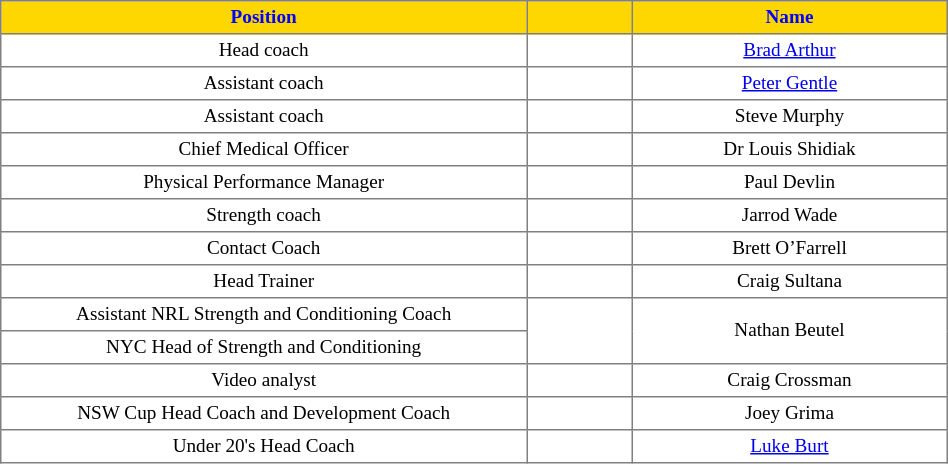<table border="1" cellpadding="3" cellspacing="0" style="border-collapse:collapse; font-size:80%; text-align:center; width:50%;">
<tr>
<th style="background:gold; color:blue; text-align:center; width:50%;">Position</th>
<th style="background:gold; color:blue; text-align:center; width:10%;"></th>
<th style="background:gold; color:blue; text-align:center; width:30%;">Name</th>
</tr>
<tr>
<td>Head coach</td>
<td></td>
<td><a href='#'>Brad Arthur</a></td>
</tr>
<tr>
<td>Assistant coach</td>
<td></td>
<td><a href='#'>Peter Gentle</a></td>
</tr>
<tr>
<td>Assistant coach</td>
<td></td>
<td>Steve Murphy</td>
</tr>
<tr>
<td>Chief Medical Officer</td>
<td></td>
<td>Dr Louis Shidiak</td>
</tr>
<tr>
<td>Physical Performance Manager</td>
<td></td>
<td>Paul Devlin</td>
</tr>
<tr>
<td>Strength coach</td>
<td></td>
<td>Jarrod Wade</td>
</tr>
<tr>
<td>Contact Coach</td>
<td></td>
<td>Brett O’Farrell</td>
</tr>
<tr>
<td>Head Trainer</td>
<td></td>
<td>Craig Sultana</td>
</tr>
<tr>
<td>Assistant NRL Strength and Conditioning Coach</td>
<td rowspan="2"></td>
<td rowspan="2">Nathan Beutel</td>
</tr>
<tr>
<td>NYC Head of Strength and Conditioning</td>
</tr>
<tr>
<td>Video analyst</td>
<td></td>
<td>Craig Crossman</td>
</tr>
<tr>
<td>NSW Cup Head Coach and Development Coach</td>
<td></td>
<td>Joey Grima</td>
</tr>
<tr>
<td>Under 20's Head Coach</td>
<td></td>
<td><a href='#'>Luke Burt</a></td>
</tr>
</table>
